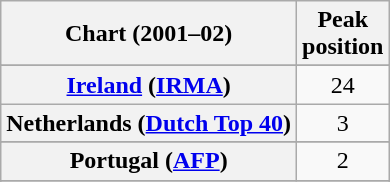<table class="wikitable sortable plainrowheaders" style="text-align:center">
<tr>
<th scope="col">Chart (2001–02)</th>
<th scope="col">Peak<br>position</th>
</tr>
<tr>
</tr>
<tr>
</tr>
<tr>
<th scope="row"><a href='#'>Ireland</a> (<a href='#'>IRMA</a>)</th>
<td>24</td>
</tr>
<tr>
<th scope="row">Netherlands (<a href='#'>Dutch Top 40</a>)</th>
<td>3</td>
</tr>
<tr>
</tr>
<tr>
<th scope="row">Portugal (<a href='#'>AFP</a>)</th>
<td>2</td>
</tr>
<tr>
</tr>
<tr>
</tr>
<tr>
</tr>
<tr>
</tr>
<tr>
</tr>
</table>
